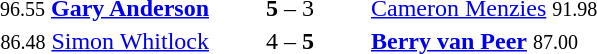<table style="text-align:center">
<tr>
<th width=223></th>
<th width=100></th>
<th width=223></th>
</tr>
<tr>
<td align=right><small>96.55</small> <strong><a href='#'>Gary Anderson</a></strong> </td>
<td><strong>5</strong> – 3</td>
<td align=left> <a href='#'>Cameron Menzies</a> <small>91.98</small></td>
</tr>
<tr>
<td align=right><small>86.48</small> <a href='#'>Simon Whitlock</a> </td>
<td>4 – <strong>5</strong></td>
<td align=left> <strong><a href='#'>Berry van Peer</a></strong> <small>87.00</small></td>
</tr>
</table>
